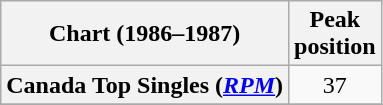<table class="wikitable sortable plainrowheaders">
<tr>
<th scope="col">Chart (1986–1987)</th>
<th scope="col">Peak<br>position</th>
</tr>
<tr>
<th scope="row">Canada Top Singles (<em><a href='#'>RPM</a></em>)</th>
<td style="text-align:center;">37</td>
</tr>
<tr>
</tr>
<tr>
</tr>
<tr>
</tr>
<tr>
</tr>
<tr>
</tr>
<tr>
</tr>
</table>
